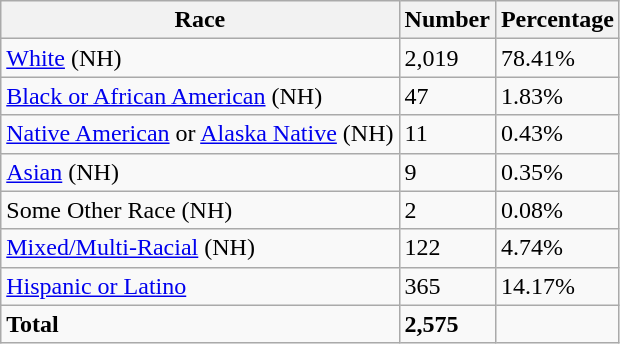<table class="wikitable">
<tr>
<th>Race</th>
<th>Number</th>
<th>Percentage</th>
</tr>
<tr>
<td><a href='#'>White</a> (NH)</td>
<td>2,019</td>
<td>78.41%</td>
</tr>
<tr>
<td><a href='#'>Black or African American</a> (NH)</td>
<td>47</td>
<td>1.83%</td>
</tr>
<tr>
<td><a href='#'>Native American</a> or <a href='#'>Alaska Native</a> (NH)</td>
<td>11</td>
<td>0.43%</td>
</tr>
<tr>
<td><a href='#'>Asian</a> (NH)</td>
<td>9</td>
<td>0.35%</td>
</tr>
<tr>
<td>Some Other Race (NH)</td>
<td>2</td>
<td>0.08%</td>
</tr>
<tr>
<td><a href='#'>Mixed/Multi-Racial</a> (NH)</td>
<td>122</td>
<td>4.74%</td>
</tr>
<tr>
<td><a href='#'>Hispanic or Latino</a></td>
<td>365</td>
<td>14.17%</td>
</tr>
<tr>
<td><strong>Total</strong></td>
<td><strong>2,575</strong></td>
<td></td>
</tr>
</table>
